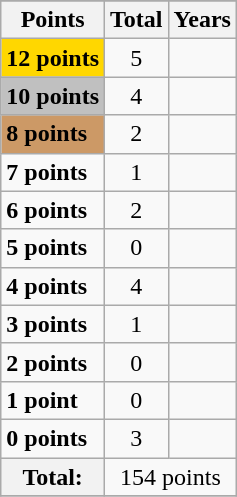<table class="wikitable">
<tr>
</tr>
<tr>
<th>Points</th>
<th>Total</th>
<th>Years</th>
</tr>
<tr>
<td style="background:gold"><strong>12 points</strong></td>
<td style="text-align:center">5</td>
<td></td>
</tr>
<tr>
<td style="background:silver"><strong>10 points</strong></td>
<td style="text-align:center">4</td>
<td></td>
</tr>
<tr>
<td style="background:#CC9966"><strong>8 points</strong></td>
<td style="text-align:center">2</td>
<td></td>
</tr>
<tr>
<td><strong>7 points</strong></td>
<td style="text-align:center">1</td>
<td></td>
</tr>
<tr>
<td><strong>6 points</strong></td>
<td style="text-align:center">2</td>
<td></td>
</tr>
<tr>
<td><strong>5 points</strong></td>
<td style="text-align:center">0</td>
<td></td>
</tr>
<tr>
<td><strong>4 points</strong></td>
<td style="text-align:center">4</td>
<td></td>
</tr>
<tr>
<td><strong>3 points</strong></td>
<td style="text-align:center">1</td>
<td></td>
</tr>
<tr>
<td><strong>2 points</strong></td>
<td style="text-align:center">0</td>
<td></td>
</tr>
<tr>
<td><strong>1 point</strong></td>
<td style="text-align:center">0</td>
<td></td>
</tr>
<tr>
<td><strong>0 points</strong></td>
<td style="text-align:center">3</td>
<td></td>
</tr>
<tr>
<th>Total:</th>
<td colspan="2" style="text-align:center">154 points</td>
</tr>
<tr>
</tr>
</table>
